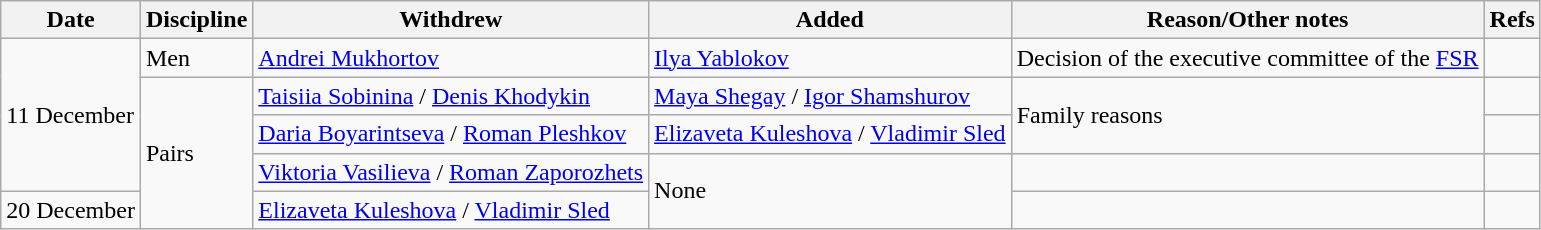<table class="wikitable sortable">
<tr>
<th>Date</th>
<th>Discipline</th>
<th>Withdrew</th>
<th>Added</th>
<th>Reason/Other notes</th>
<th>Refs</th>
</tr>
<tr>
<td rowspan=4>11 December</td>
<td>Men</td>
<td><a href='#'>Andrei Mukhortov</a></td>
<td><a href='#'>Ilya Yablokov</a></td>
<td>Decision of the executive committee of the <a href='#'>FSR</a></td>
<td></td>
</tr>
<tr>
<td rowspan=4>Pairs</td>
<td><a href='#'>Taisiia Sobinina</a> / <a href='#'>Denis Khodykin</a></td>
<td><a href='#'>Maya Shegay</a> / <a href='#'>Igor Shamshurov</a></td>
<td rowspan=2>Family reasons</td>
<td></td>
</tr>
<tr>
<td><a href='#'>Daria Boyarintseva</a> / <a href='#'>Roman Pleshkov</a></td>
<td><a href='#'>Elizaveta Kuleshova</a> / <a href='#'>Vladimir Sled</a></td>
<td></td>
</tr>
<tr>
<td><a href='#'>Viktoria Vasilieva</a> / <a href='#'>Roman Zaporozhets</a></td>
<td rowspan=2>None</td>
<td></td>
<td></td>
</tr>
<tr>
<td>20 December</td>
<td><a href='#'>Elizaveta Kuleshova</a> / <a href='#'>Vladimir Sled</a></td>
<td></td>
<td></td>
</tr>
</table>
